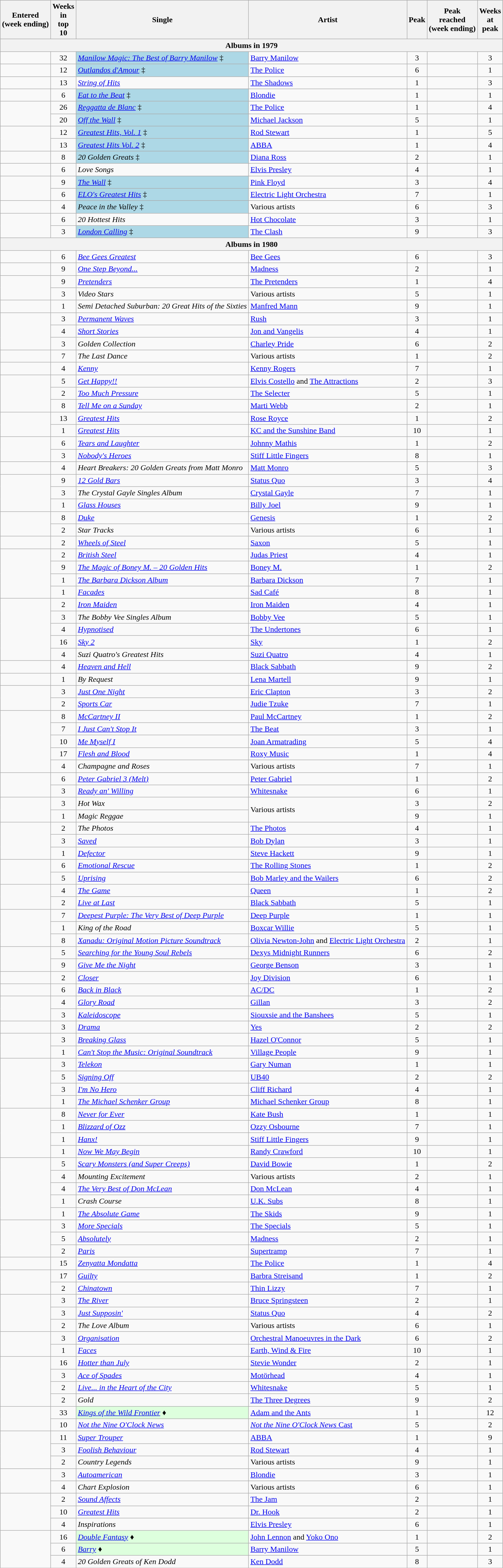<table class="wikitable sortable" style="text-align:center;">
<tr>
<th>Entered <br>(week ending)</th>
<th data-sort-type="number">Weeks<br>in<br>top<br>10</th>
<th>Single</th>
<th>Artist</th>
<th data-sort-type="number">Peak</th>
<th>Peak<br>reached <br>(week ending)</th>
<th data-sort-type="number">Weeks<br>at<br>peak</th>
</tr>
<tr>
<th colspan="7">Albums in 1979</th>
</tr>
<tr>
<td></td>
<td>32</td>
<td align="left" bgcolor=lightblue><em><a href='#'>Manilow Magic: The Best of Barry Manilow</a></em> ‡</td>
<td align="left"><a href='#'>Barry Manilow</a></td>
<td>3</td>
<td></td>
<td>3</td>
</tr>
<tr>
<td></td>
<td>12</td>
<td align="left" bgcolor=lightblue><em><a href='#'>Outlandos d'Amour</a></em> ‡</td>
<td align="left"><a href='#'>The Police</a></td>
<td>6</td>
<td></td>
<td>1</td>
</tr>
<tr>
<td></td>
<td>13</td>
<td align="left"><em><a href='#'>String of Hits</a></em></td>
<td align="left"><a href='#'>The Shadows</a></td>
<td>1</td>
<td></td>
<td>3</td>
</tr>
<tr>
<td></td>
<td>6</td>
<td align="left" bgcolor=lightblue><em><a href='#'>Eat to the Beat</a></em> ‡</td>
<td align="left"><a href='#'>Blondie</a></td>
<td>1</td>
<td></td>
<td>1</td>
</tr>
<tr>
<td rowspan="2"></td>
<td>26</td>
<td align="left" bgcolor=lightblue><em><a href='#'>Reggatta de Blanc</a></em> ‡</td>
<td align="left"><a href='#'>The Police</a></td>
<td>1</td>
<td></td>
<td>4</td>
</tr>
<tr>
<td>20</td>
<td align="left" bgcolor=lightblue><em><a href='#'>Off the Wall</a></em> ‡</td>
<td align="left"><a href='#'>Michael Jackson</a></td>
<td>5</td>
<td></td>
<td>1</td>
</tr>
<tr>
<td rowspan="2"></td>
<td>12</td>
<td align="left" bgcolor=lightblue><em><a href='#'>Greatest Hits, Vol. 1</a></em> ‡</td>
<td align="left"><a href='#'>Rod Stewart</a></td>
<td>1</td>
<td></td>
<td>5</td>
</tr>
<tr>
<td>13</td>
<td align="left" bgcolor=lightblue><em><a href='#'>Greatest Hits Vol. 2</a></em> ‡</td>
<td align="left"><a href='#'>ABBA</a></td>
<td>1</td>
<td></td>
<td>4</td>
</tr>
<tr>
<td></td>
<td>8</td>
<td align="left" bgcolor=lightblue><em>20 Golden Greats</em> ‡</td>
<td align="left"><a href='#'>Diana Ross</a></td>
<td>2</td>
<td></td>
<td>1</td>
</tr>
<tr>
<td></td>
<td>6</td>
<td align="left"><em>Love Songs</em></td>
<td align="left"><a href='#'>Elvis Presley</a></td>
<td>4</td>
<td></td>
<td>1</td>
</tr>
<tr>
<td rowspan="2"></td>
<td>9</td>
<td align="left" bgcolor=lightblue><em><a href='#'>The Wall</a></em> ‡</td>
<td align="left"><a href='#'>Pink Floyd</a></td>
<td>3</td>
<td></td>
<td>4</td>
</tr>
<tr>
<td>6</td>
<td align="left" bgcolor=lightblue><em><a href='#'>ELO's Greatest Hits</a></em> ‡</td>
<td align="left"><a href='#'>Electric Light Orchestra</a></td>
<td>7</td>
<td></td>
<td>1</td>
</tr>
<tr>
<td></td>
<td>4</td>
<td align="left" bgcolor=lightblue><em>Peace in the Valley</em> ‡</td>
<td align="left">Various artists</td>
<td>6</td>
<td></td>
<td>3</td>
</tr>
<tr>
<td rowspan="2"></td>
<td>6</td>
<td align="left"><em>20 Hottest Hits</em></td>
<td align="left"><a href='#'>Hot Chocolate</a></td>
<td>3</td>
<td></td>
<td>1</td>
</tr>
<tr>
<td>3</td>
<td align="left" bgcolor=lightblue><em><a href='#'>London Calling</a></em> ‡</td>
<td align="left"><a href='#'>The Clash</a></td>
<td>9</td>
<td></td>
<td>3</td>
</tr>
<tr>
<th colspan="7">Albums in 1980</th>
</tr>
<tr>
<td></td>
<td>6</td>
<td align="left"><em><a href='#'>Bee Gees Greatest</a></em></td>
<td align="left"><a href='#'>Bee Gees</a></td>
<td>6</td>
<td></td>
<td>3</td>
</tr>
<tr>
<td></td>
<td>9</td>
<td align="left"><em><a href='#'>One Step Beyond...</a></em></td>
<td align="left"><a href='#'>Madness</a></td>
<td>2</td>
<td></td>
<td>1</td>
</tr>
<tr>
<td rowspan="2"></td>
<td>9</td>
<td align="left"><em><a href='#'>Pretenders</a></em></td>
<td align="left"><a href='#'>The Pretenders</a></td>
<td>1</td>
<td></td>
<td>4</td>
</tr>
<tr>
<td>3</td>
<td align="left"><em>Video Stars</em></td>
<td align="left">Various artists</td>
<td>5</td>
<td></td>
<td>1</td>
</tr>
<tr>
<td></td>
<td>1</td>
<td align="left"><em>Semi Detached Suburban: 20 Great Hits of the Sixties</em></td>
<td align="left"><a href='#'>Manfred Mann</a></td>
<td>9</td>
<td></td>
<td>1</td>
</tr>
<tr>
<td rowspan="3"></td>
<td>3</td>
<td align="left"><em><a href='#'>Permanent Waves</a></em></td>
<td align="left"><a href='#'>Rush</a></td>
<td>3</td>
<td></td>
<td>1</td>
</tr>
<tr>
<td>4</td>
<td align="left"><em><a href='#'>Short Stories</a></em></td>
<td align="left"><a href='#'>Jon and Vangelis</a></td>
<td>4</td>
<td></td>
<td>1</td>
</tr>
<tr>
<td>3</td>
<td align="left"><em>Golden Collection</em></td>
<td align="left"><a href='#'>Charley Pride</a></td>
<td>6</td>
<td></td>
<td>2</td>
</tr>
<tr>
<td></td>
<td>7</td>
<td align="left"><em>The Last Dance</em></td>
<td align="left">Various artists</td>
<td>1</td>
<td></td>
<td>2</td>
</tr>
<tr>
<td></td>
<td>4</td>
<td align="left"><em><a href='#'>Kenny</a></em></td>
<td align="left"><a href='#'>Kenny Rogers</a></td>
<td>7</td>
<td></td>
<td>1</td>
</tr>
<tr>
<td rowspan="3"></td>
<td>5</td>
<td align="left"><em><a href='#'>Get Happy!!</a></em></td>
<td align="left"><a href='#'>Elvis Costello</a> and <a href='#'>The Attractions</a></td>
<td>2</td>
<td></td>
<td>3</td>
</tr>
<tr>
<td>2</td>
<td align="left"><em><a href='#'>Too Much Pressure</a></em></td>
<td align="left"><a href='#'>The Selecter</a></td>
<td>5</td>
<td></td>
<td>1</td>
</tr>
<tr>
<td>8</td>
<td align="left"><em><a href='#'>Tell Me on a Sunday</a></em></td>
<td align="left"><a href='#'>Marti Webb</a></td>
<td>2</td>
<td></td>
<td>1</td>
</tr>
<tr>
<td rowspan="2"></td>
<td>13</td>
<td align="left"><em><a href='#'>Greatest Hits</a></em></td>
<td align="left"><a href='#'>Rose Royce</a></td>
<td>1</td>
<td></td>
<td>2</td>
</tr>
<tr>
<td>1</td>
<td align="left"><em><a href='#'>Greatest Hits</a></em></td>
<td align="left"><a href='#'>KC and the Sunshine Band</a></td>
<td>10</td>
<td></td>
<td>1</td>
</tr>
<tr>
<td rowspan="2"></td>
<td>6</td>
<td align="left"><em><a href='#'>Tears and Laughter</a></em></td>
<td align="left"><a href='#'>Johnny Mathis</a></td>
<td>1</td>
<td></td>
<td>2</td>
</tr>
<tr>
<td>3</td>
<td align="left"><em><a href='#'>Nobody's Heroes</a></em></td>
<td align="left"><a href='#'>Stiff Little Fingers</a></td>
<td>8</td>
<td></td>
<td>1</td>
</tr>
<tr>
<td></td>
<td>4</td>
<td align="left"><em>Heart Breakers: 20 Golden Greats from Matt Monro</em></td>
<td align="left"><a href='#'>Matt Monro</a></td>
<td>5</td>
<td></td>
<td>3</td>
</tr>
<tr>
<td rowspan="3"></td>
<td>9</td>
<td align="left"><em><a href='#'>12 Gold Bars</a></em></td>
<td align="left"><a href='#'>Status Quo</a></td>
<td>3</td>
<td></td>
<td>4</td>
</tr>
<tr>
<td>3</td>
<td align="left"><em>The Crystal Gayle Singles Album</em></td>
<td align="left"><a href='#'>Crystal Gayle</a></td>
<td>7</td>
<td></td>
<td>1</td>
</tr>
<tr>
<td>1</td>
<td align="left"><em><a href='#'>Glass Houses</a></em></td>
<td align="left"><a href='#'>Billy Joel</a></td>
<td>9</td>
<td></td>
<td>1</td>
</tr>
<tr>
<td rowspan="2"></td>
<td>8</td>
<td align="left"><em><a href='#'>Duke</a></em></td>
<td align="left"><a href='#'>Genesis</a></td>
<td>1</td>
<td></td>
<td>2</td>
</tr>
<tr>
<td>2</td>
<td align="left"><em>Star Tracks</em></td>
<td align="left">Various artists</td>
<td>6</td>
<td></td>
<td>1</td>
</tr>
<tr>
<td></td>
<td>2</td>
<td align="left"><em><a href='#'>Wheels of Steel</a></em></td>
<td align="left"><a href='#'>Saxon</a></td>
<td>5</td>
<td></td>
<td>1</td>
</tr>
<tr>
<td rowspan="4"></td>
<td>2</td>
<td align="left"><em><a href='#'>British Steel</a></em></td>
<td align="left"><a href='#'>Judas Priest</a></td>
<td>4</td>
<td></td>
<td>1</td>
</tr>
<tr>
<td>9</td>
<td align="left"><em><a href='#'>The Magic of Boney M. – 20 Golden Hits</a></em></td>
<td align="left"><a href='#'>Boney M.</a></td>
<td>1</td>
<td></td>
<td>2</td>
</tr>
<tr>
<td>1</td>
<td align="left"><em><a href='#'>The Barbara Dickson Album</a></em></td>
<td align="left"><a href='#'>Barbara Dickson</a></td>
<td>7</td>
<td></td>
<td>1</td>
</tr>
<tr>
<td>1</td>
<td align="left"><em><a href='#'>Facades</a></em></td>
<td align="left"><a href='#'>Sad Café</a></td>
<td>8</td>
<td></td>
<td>1</td>
</tr>
<tr>
<td rowspan="5"></td>
<td>2</td>
<td align="left"><em><a href='#'>Iron Maiden</a></em></td>
<td align="left"><a href='#'>Iron Maiden</a></td>
<td>4</td>
<td></td>
<td>1</td>
</tr>
<tr>
<td>3</td>
<td align="left"><em>The Bobby Vee Singles Album</em></td>
<td align="left"><a href='#'>Bobby Vee</a></td>
<td>5</td>
<td></td>
<td>1</td>
</tr>
<tr>
<td>4</td>
<td align="left"><em><a href='#'>Hypnotised</a></em></td>
<td align="left"><a href='#'>The Undertones</a></td>
<td>6</td>
<td></td>
<td>1</td>
</tr>
<tr>
<td>16</td>
<td align="left"><em><a href='#'>Sky 2</a></em></td>
<td align="left"><a href='#'>Sky</a></td>
<td>1</td>
<td></td>
<td>2</td>
</tr>
<tr>
<td>4</td>
<td align="left"><em>Suzi Quatro's Greatest Hits</em></td>
<td align="left"><a href='#'>Suzi Quatro</a></td>
<td>4</td>
<td></td>
<td>1</td>
</tr>
<tr>
<td></td>
<td>4</td>
<td align="left"><em><a href='#'>Heaven and Hell</a></em></td>
<td align="left"><a href='#'>Black Sabbath</a></td>
<td>9</td>
<td></td>
<td>2</td>
</tr>
<tr>
<td></td>
<td>1</td>
<td align="left"><em>By Request</em></td>
<td align="left"><a href='#'>Lena Martell</a></td>
<td>9</td>
<td></td>
<td>1</td>
</tr>
<tr>
<td rowspan="2"></td>
<td>3</td>
<td align="left"><em><a href='#'>Just One Night</a></em></td>
<td align="left"><a href='#'>Eric Clapton</a></td>
<td>3</td>
<td></td>
<td>2</td>
</tr>
<tr>
<td>2</td>
<td align="left"><em><a href='#'>Sports Car</a></em></td>
<td align="left"><a href='#'>Judie Tzuke</a></td>
<td>7</td>
<td></td>
<td>1</td>
</tr>
<tr>
<td rowspan="5"></td>
<td>8</td>
<td align="left"><em><a href='#'>McCartney II</a></em></td>
<td align="left"><a href='#'>Paul McCartney</a></td>
<td>1</td>
<td></td>
<td>2</td>
</tr>
<tr>
<td>7</td>
<td align="left"><em><a href='#'>I Just Can't Stop It</a></em></td>
<td align="left"><a href='#'>The Beat</a></td>
<td>3</td>
<td></td>
<td>1</td>
</tr>
<tr>
<td>10</td>
<td align="left"><em><a href='#'>Me Myself I</a></em></td>
<td align="left"><a href='#'>Joan Armatrading</a></td>
<td>5</td>
<td></td>
<td>4</td>
</tr>
<tr>
<td>17</td>
<td align="left"><em><a href='#'>Flesh and Blood</a></em></td>
<td align="left"><a href='#'>Roxy Music</a></td>
<td>1</td>
<td></td>
<td>4</td>
</tr>
<tr>
<td>4</td>
<td align="left"><em>Champagne and Roses</em></td>
<td align="left">Various artists</td>
<td>7</td>
<td></td>
<td>1</td>
</tr>
<tr>
<td rowspan="2"></td>
<td>6</td>
<td align="left"><em><a href='#'>Peter Gabriel 3 (Melt)</a></em></td>
<td align="left"><a href='#'>Peter Gabriel</a></td>
<td>1</td>
<td></td>
<td>2</td>
</tr>
<tr>
<td>3</td>
<td align="left"><em><a href='#'>Ready an' Willing</a></em></td>
<td align="left"><a href='#'>Whitesnake</a></td>
<td>6</td>
<td></td>
<td>1</td>
</tr>
<tr>
<td rowspan="2"></td>
<td>3</td>
<td align="left"><em>Hot Wax</em></td>
<td align="left" rowspan="2">Various artists</td>
<td>3</td>
<td></td>
<td>2</td>
</tr>
<tr>
<td>1</td>
<td align="left"><em>Magic Reggae</em></td>
<td>9</td>
<td></td>
<td>1</td>
</tr>
<tr>
<td rowspan="3"></td>
<td>2</td>
<td align="left"><em>The Photos</em></td>
<td align="left"><a href='#'>The Photos</a></td>
<td>4</td>
<td></td>
<td>1</td>
</tr>
<tr>
<td>3</td>
<td align="left"><em><a href='#'>Saved</a></em></td>
<td align="left"><a href='#'>Bob Dylan</a></td>
<td>3</td>
<td></td>
<td>1</td>
</tr>
<tr>
<td>1</td>
<td align="left"><em><a href='#'>Defector</a></em></td>
<td align="left"><a href='#'>Steve Hackett</a></td>
<td>9</td>
<td></td>
<td>1</td>
</tr>
<tr>
<td rowspan="2"></td>
<td>6</td>
<td align="left"><em><a href='#'>Emotional Rescue</a></em></td>
<td align="left"><a href='#'>The Rolling Stones</a></td>
<td>1</td>
<td></td>
<td>2</td>
</tr>
<tr>
<td>5</td>
<td align="left"><em><a href='#'>Uprising</a></em></td>
<td align="left"><a href='#'>Bob Marley and the Wailers</a></td>
<td>6</td>
<td></td>
<td>2</td>
</tr>
<tr>
<td rowspan="2"></td>
<td>4</td>
<td align="left"><em><a href='#'>The Game</a></em></td>
<td align="left"><a href='#'>Queen</a></td>
<td>1</td>
<td></td>
<td>2</td>
</tr>
<tr>
<td>2</td>
<td align="left"><em><a href='#'>Live at Last</a></em></td>
<td align="left"><a href='#'>Black Sabbath</a></td>
<td>5</td>
<td></td>
<td>1</td>
</tr>
<tr>
<td rowspan="3"></td>
<td>7</td>
<td align="left"><em><a href='#'>Deepest Purple: The Very Best of Deep Purple</a></em></td>
<td align="left"><a href='#'>Deep Purple</a></td>
<td>1</td>
<td></td>
<td>1</td>
</tr>
<tr>
<td>1</td>
<td align="left"><em>King of the Road</em></td>
<td align="left"><a href='#'>Boxcar Willie</a></td>
<td>5</td>
<td></td>
<td>1</td>
</tr>
<tr>
<td>8</td>
<td align="left"><em><a href='#'>Xanadu: Original Motion Picture Soundtrack</a></em></td>
<td align="left"><a href='#'>Olivia Newton-John</a> and <a href='#'>Electric Light Orchestra</a></td>
<td>2</td>
<td></td>
<td>1</td>
</tr>
<tr>
<td rowspan="2"></td>
<td>5</td>
<td align="left"><em><a href='#'>Searching for the Young Soul Rebels</a></em></td>
<td align="left"><a href='#'>Dexys Midnight Runners</a></td>
<td>6</td>
<td></td>
<td>2</td>
</tr>
<tr>
<td>9</td>
<td align="left"><em><a href='#'>Give Me the Night</a></em></td>
<td align="left"><a href='#'>George Benson</a></td>
<td>3</td>
<td></td>
<td>1</td>
</tr>
<tr>
<td></td>
<td>2</td>
<td align="left"><em><a href='#'>Closer</a></em></td>
<td align="left"><a href='#'>Joy Division</a></td>
<td>6</td>
<td></td>
<td>1</td>
</tr>
<tr>
<td></td>
<td>6</td>
<td align="left"><em><a href='#'>Back in Black</a></em></td>
<td align="left"><a href='#'>AC/DC</a></td>
<td>1</td>
<td></td>
<td>2</td>
</tr>
<tr>
<td rowspan="2"></td>
<td>4</td>
<td align="left"><em><a href='#'>Glory Road</a></em></td>
<td align="left"><a href='#'>Gillan</a></td>
<td>3</td>
<td></td>
<td>2</td>
</tr>
<tr>
<td>3</td>
<td align="left"><em><a href='#'>Kaleidoscope</a></em></td>
<td align="left"><a href='#'>Siouxsie and the Banshees</a></td>
<td>5</td>
<td></td>
<td>1</td>
</tr>
<tr>
<td></td>
<td>3</td>
<td align="left"><em><a href='#'>Drama</a></em></td>
<td align="left"><a href='#'>Yes</a></td>
<td>2</td>
<td></td>
<td>2</td>
</tr>
<tr>
<td rowspan="2"></td>
<td>3</td>
<td align="left"><em><a href='#'>Breaking Glass</a></em></td>
<td align="left"><a href='#'>Hazel O'Connor</a></td>
<td>5</td>
<td></td>
<td>1</td>
</tr>
<tr>
<td>1</td>
<td align="left"><em><a href='#'>Can't Stop the Music: Original Soundtrack</a></em></td>
<td align="left"><a href='#'>Village People</a></td>
<td>9</td>
<td></td>
<td>1</td>
</tr>
<tr>
<td rowspan="4"></td>
<td>3</td>
<td align="left"><em><a href='#'>Telekon</a></em></td>
<td align="left"><a href='#'>Gary Numan</a></td>
<td>1</td>
<td></td>
<td>1</td>
</tr>
<tr>
<td>5</td>
<td align="left"><em><a href='#'>Signing Off</a></em></td>
<td align="left"><a href='#'>UB40</a></td>
<td>2</td>
<td></td>
<td>2</td>
</tr>
<tr>
<td>3</td>
<td align="left"><em><a href='#'>I'm No Hero</a></em></td>
<td align="left"><a href='#'>Cliff Richard</a></td>
<td>4</td>
<td></td>
<td>1</td>
</tr>
<tr>
<td>1</td>
<td align="left"><em><a href='#'>The Michael Schenker Group</a></em></td>
<td align="left"><a href='#'>Michael Schenker Group</a></td>
<td>8</td>
<td></td>
<td>1</td>
</tr>
<tr>
<td rowspan="4"></td>
<td>8</td>
<td align="left"><em><a href='#'>Never for Ever</a></em></td>
<td align="left"><a href='#'>Kate Bush</a></td>
<td>1</td>
<td></td>
<td>1</td>
</tr>
<tr>
<td>1</td>
<td align="left"><em><a href='#'>Blizzard of Ozz</a></em></td>
<td align="left"><a href='#'>Ozzy Osbourne</a></td>
<td>7</td>
<td></td>
<td>1</td>
</tr>
<tr>
<td>1</td>
<td align="left"><em><a href='#'>Hanx!</a></em></td>
<td align="left"><a href='#'>Stiff Little Fingers</a></td>
<td>9</td>
<td></td>
<td>1</td>
</tr>
<tr>
<td>1</td>
<td align="left"><em><a href='#'>Now We May Begin</a></em></td>
<td align="left"><a href='#'>Randy Crawford</a></td>
<td>10</td>
<td></td>
<td>1</td>
</tr>
<tr>
<td rowspan="5"></td>
<td>5</td>
<td align="left"><em><a href='#'>Scary Monsters (and Super Creeps)</a></em></td>
<td align="left"><a href='#'>David Bowie</a></td>
<td>1</td>
<td></td>
<td>2</td>
</tr>
<tr>
<td>4</td>
<td align="left"><em>Mounting Excitement</em></td>
<td align="left">Various artists</td>
<td>2</td>
<td></td>
<td>1</td>
</tr>
<tr>
<td>4</td>
<td align="left"><em><a href='#'>The Very Best of Don McLean</a></em></td>
<td align="left"><a href='#'>Don McLean</a></td>
<td>4</td>
<td></td>
<td>1</td>
</tr>
<tr>
<td>1</td>
<td align="left"><em>Crash Course</em></td>
<td align="left"><a href='#'>U.K. Subs</a></td>
<td>8</td>
<td></td>
<td>1</td>
</tr>
<tr>
<td>1</td>
<td align="left"><em><a href='#'>The Absolute Game</a></em></td>
<td align="left"><a href='#'>The Skids</a></td>
<td>9</td>
<td></td>
<td>1</td>
</tr>
<tr>
<td rowspan="3"></td>
<td>3</td>
<td align="left"><em><a href='#'>More Specials</a></em></td>
<td align="left"><a href='#'>The Specials</a></td>
<td>5</td>
<td></td>
<td>1</td>
</tr>
<tr>
<td>5</td>
<td align="left"><em><a href='#'>Absolutely</a></em></td>
<td align="left"><a href='#'>Madness</a></td>
<td>2</td>
<td></td>
<td>1</td>
</tr>
<tr>
<td>2</td>
<td align="left"><em><a href='#'>Paris</a></em></td>
<td align="left"><a href='#'>Supertramp</a></td>
<td>7</td>
<td></td>
<td>1</td>
</tr>
<tr>
<td></td>
<td>15</td>
<td align="left"><em><a href='#'>Zenyatta Mondatta</a></em></td>
<td align="left"><a href='#'>The Police</a></td>
<td>1</td>
<td></td>
<td>4</td>
</tr>
<tr>
<td rowspan="2"></td>
<td>17</td>
<td align="left"><em><a href='#'>Guilty</a></em></td>
<td align="left"><a href='#'>Barbra Streisand</a></td>
<td>1</td>
<td></td>
<td>2</td>
</tr>
<tr>
<td>2</td>
<td align="left"><em><a href='#'>Chinatown</a></em></td>
<td align="left"><a href='#'>Thin Lizzy</a></td>
<td>7</td>
<td></td>
<td>1</td>
</tr>
<tr>
<td rowspan="3"></td>
<td>3</td>
<td align="left"><em><a href='#'>The River</a></em></td>
<td align="left"><a href='#'>Bruce Springsteen</a></td>
<td>2</td>
<td></td>
<td>1</td>
</tr>
<tr>
<td>3</td>
<td align="left"><em><a href='#'>Just Supposin'</a></em></td>
<td align="left"><a href='#'>Status Quo</a></td>
<td>4</td>
<td></td>
<td>2</td>
</tr>
<tr>
<td>2</td>
<td align="left"><em>The Love Album</em></td>
<td align="left">Various artists</td>
<td>6</td>
<td></td>
<td>1</td>
</tr>
<tr>
<td rowspan="2"></td>
<td>3</td>
<td align="left"><em><a href='#'>Organisation</a></em></td>
<td align="left"><a href='#'>Orchestral Manoeuvres in the Dark</a></td>
<td>6</td>
<td></td>
<td>2</td>
</tr>
<tr>
<td>1</td>
<td align="left"><em><a href='#'>Faces</a></em></td>
<td align="left"><a href='#'>Earth, Wind & Fire</a></td>
<td>10</td>
<td></td>
<td>1</td>
</tr>
<tr>
<td rowspan="4"></td>
<td>16</td>
<td align="left"><em><a href='#'>Hotter than July</a></em></td>
<td align="left"><a href='#'>Stevie Wonder</a></td>
<td>2</td>
<td></td>
<td>1</td>
</tr>
<tr>
<td>3</td>
<td align="left"><em><a href='#'>Ace of Spades</a></em></td>
<td align="left"><a href='#'>Motörhead</a></td>
<td>4</td>
<td></td>
<td>1</td>
</tr>
<tr>
<td>2</td>
<td align="left"><em><a href='#'>Live... in the Heart of the City</a></em></td>
<td align="left"><a href='#'>Whitesnake</a></td>
<td>5</td>
<td></td>
<td>1</td>
</tr>
<tr>
<td>2</td>
<td align="left"><em>Gold</em></td>
<td align="left"><a href='#'>The Three Degrees</a></td>
<td>9</td>
<td></td>
<td>2</td>
</tr>
<tr>
<td rowspan="2"></td>
<td>33</td>
<td align="left" bgcolor=#DDFFDD><em><a href='#'>Kings of the Wild Frontier</a></em> ♦</td>
<td align="left"><a href='#'>Adam and the Ants</a></td>
<td>1</td>
<td></td>
<td>12</td>
</tr>
<tr>
<td>10</td>
<td align="left"><em><a href='#'>Not the Nine O'Clock News</a></em></td>
<td align="left"><a href='#'><em>Not the Nine O'Clock News</em> Cast</a></td>
<td>5</td>
<td></td>
<td>2</td>
</tr>
<tr>
<td rowspan="3"></td>
<td>11</td>
<td align="left"><em><a href='#'>Super Trouper</a></em></td>
<td align="left"><a href='#'>ABBA</a></td>
<td>1</td>
<td></td>
<td>9</td>
</tr>
<tr>
<td>3</td>
<td align="left"><em><a href='#'>Foolish Behaviour</a></em></td>
<td align="left"><a href='#'>Rod Stewart</a></td>
<td>4</td>
<td></td>
<td>1</td>
</tr>
<tr>
<td>2</td>
<td align="left"><em>Country Legends</em></td>
<td align="left">Various artists</td>
<td>9</td>
<td></td>
<td>1</td>
</tr>
<tr>
<td rowspan="2"></td>
<td>3</td>
<td align="left"><em><a href='#'>Autoamerican</a></em></td>
<td align="left"><a href='#'>Blondie</a></td>
<td>3</td>
<td></td>
<td>1</td>
</tr>
<tr>
<td>4</td>
<td align="left"><em>Chart Explosion</em></td>
<td align="left">Various artists</td>
<td>6</td>
<td></td>
<td>1</td>
</tr>
<tr>
<td rowspan="3"></td>
<td>2</td>
<td align="left"><em><a href='#'>Sound Affects</a></em></td>
<td align="left"><a href='#'>The Jam</a></td>
<td>2</td>
<td></td>
<td>1</td>
</tr>
<tr>
<td>10</td>
<td align="left"><em><a href='#'>Greatest Hits</a></em></td>
<td align="left"><a href='#'>Dr. Hook</a></td>
<td>2</td>
<td></td>
<td>1</td>
</tr>
<tr>
<td>4</td>
<td align="left"><em>Inspirations</em></td>
<td align="left"><a href='#'>Elvis Presley</a></td>
<td>6</td>
<td></td>
<td>1</td>
</tr>
<tr>
<td rowspan="3"></td>
<td>16</td>
<td align="left" bgcolor=#DDFFDD><em><a href='#'>Double Fantasy</a></em> ♦</td>
<td align="left"><a href='#'>John Lennon</a> and <a href='#'>Yoko Ono</a></td>
<td>1</td>
<td></td>
<td>2</td>
</tr>
<tr>
<td>6</td>
<td align="left" bgcolor=#DDFFDD><em><a href='#'>Barry</a></em> ♦</td>
<td align="left"><a href='#'>Barry Manilow</a></td>
<td>5</td>
<td></td>
<td>1</td>
</tr>
<tr>
<td>4</td>
<td align="left"><em>20 Golden Greats of Ken Dodd</em></td>
<td align="left"><a href='#'>Ken Dodd</a></td>
<td>8</td>
<td></td>
<td>3</td>
</tr>
<tr>
</tr>
</table>
